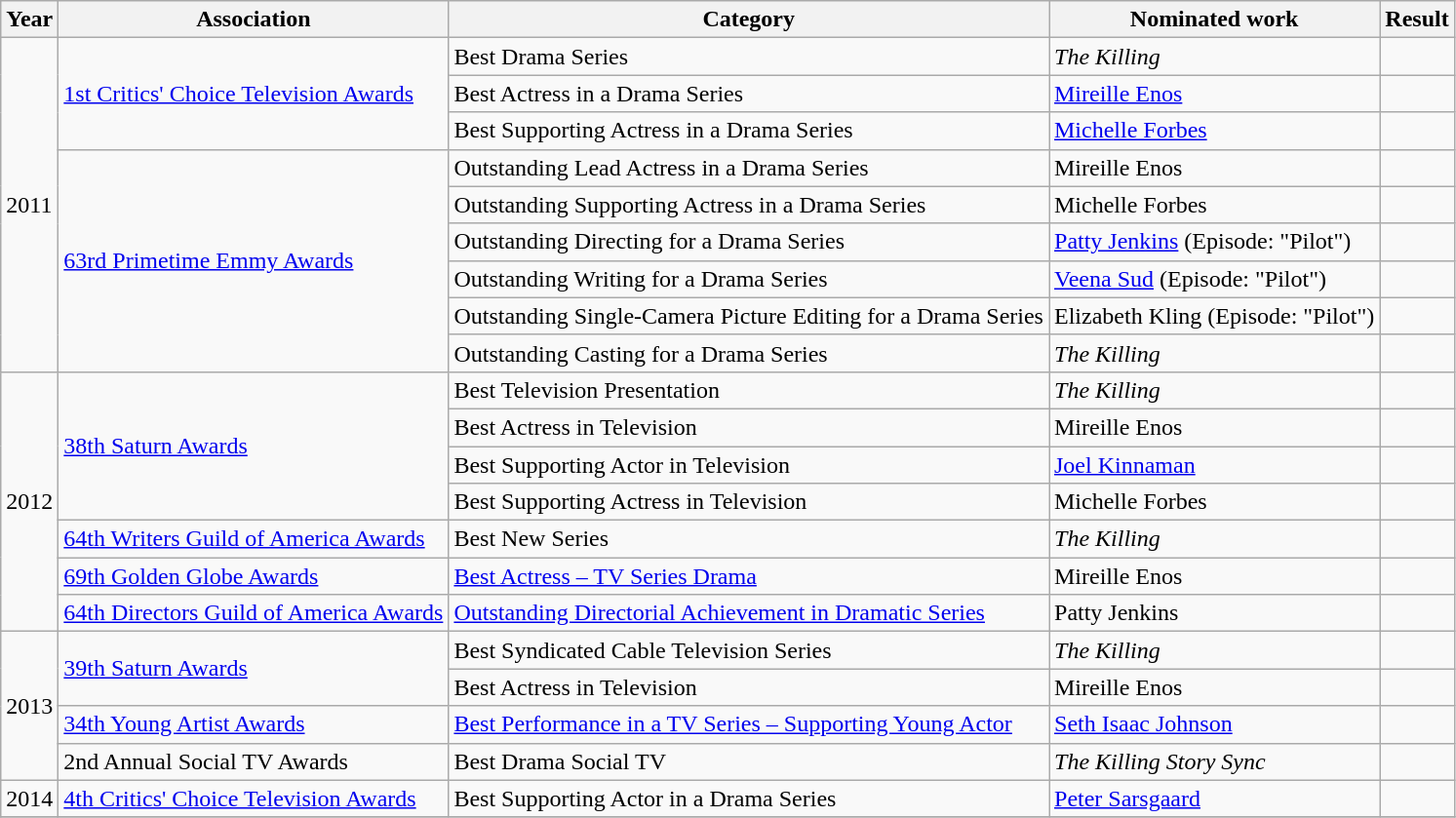<table class="wikitable">
<tr>
<th>Year</th>
<th>Association</th>
<th>Category</th>
<th>Nominated work</th>
<th>Result</th>
</tr>
<tr>
<td rowspan="9">2011</td>
<td rowspan="3"><a href='#'>1st Critics' Choice Television Awards</a></td>
<td>Best Drama Series</td>
<td><em>The Killing</em></td>
<td></td>
</tr>
<tr>
<td>Best Actress in a Drama Series</td>
<td><a href='#'>Mireille Enos</a></td>
<td></td>
</tr>
<tr>
<td>Best Supporting Actress in a Drama Series</td>
<td><a href='#'>Michelle Forbes</a></td>
<td></td>
</tr>
<tr>
<td rowspan="6"><a href='#'>63rd Primetime Emmy Awards</a></td>
<td>Outstanding Lead Actress in a Drama Series</td>
<td>Mireille Enos</td>
<td></td>
</tr>
<tr>
<td>Outstanding Supporting Actress in a Drama Series</td>
<td>Michelle Forbes</td>
<td></td>
</tr>
<tr>
<td>Outstanding Directing for a Drama Series</td>
<td><a href='#'>Patty Jenkins</a> (Episode: "Pilot")</td>
<td></td>
</tr>
<tr>
<td>Outstanding Writing for a Drama Series</td>
<td><a href='#'>Veena Sud</a> (Episode: "Pilot")</td>
<td></td>
</tr>
<tr>
<td>Outstanding Single-Camera Picture Editing for a Drama Series</td>
<td>Elizabeth Kling (Episode: "Pilot")</td>
<td></td>
</tr>
<tr>
<td>Outstanding Casting for a Drama Series</td>
<td><em>The Killing</em></td>
<td></td>
</tr>
<tr>
<td rowspan="7">2012</td>
<td rowspan="4"><a href='#'>38th Saturn Awards</a></td>
<td>Best Television Presentation</td>
<td><em>The Killing</em></td>
<td></td>
</tr>
<tr>
<td>Best Actress in Television</td>
<td>Mireille Enos</td>
<td></td>
</tr>
<tr>
<td>Best Supporting Actor in Television</td>
<td><a href='#'>Joel Kinnaman</a></td>
<td></td>
</tr>
<tr>
<td>Best Supporting Actress in Television</td>
<td>Michelle Forbes</td>
<td></td>
</tr>
<tr>
<td><a href='#'>64th Writers Guild of America Awards</a></td>
<td>Best New Series</td>
<td><em>The Killing</em></td>
<td></td>
</tr>
<tr>
<td><a href='#'>69th Golden Globe Awards</a></td>
<td><a href='#'>Best Actress – TV Series Drama</a></td>
<td>Mireille Enos</td>
<td></td>
</tr>
<tr>
<td><a href='#'>64th Directors Guild of America Awards</a></td>
<td><a href='#'>Outstanding Directorial Achievement in Dramatic Series</a></td>
<td>Patty Jenkins</td>
<td></td>
</tr>
<tr>
<td rowspan="4">2013</td>
<td rowspan="2"><a href='#'>39th Saturn Awards</a></td>
<td>Best Syndicated Cable Television Series</td>
<td><em>The Killing</em></td>
<td></td>
</tr>
<tr>
<td>Best Actress in Television</td>
<td>Mireille Enos</td>
<td></td>
</tr>
<tr>
<td><a href='#'>34th Young Artist Awards</a></td>
<td><a href='#'>Best Performance in a TV Series – Supporting Young Actor</a></td>
<td><a href='#'>Seth Isaac Johnson</a></td>
<td></td>
</tr>
<tr>
<td>2nd Annual Social TV Awards</td>
<td>Best Drama Social TV</td>
<td><em>The Killing Story Sync</em></td>
<td></td>
</tr>
<tr>
<td>2014</td>
<td><a href='#'>4th Critics' Choice Television Awards</a></td>
<td>Best Supporting Actor in a Drama Series</td>
<td><a href='#'>Peter Sarsgaard</a></td>
<td></td>
</tr>
<tr>
</tr>
</table>
